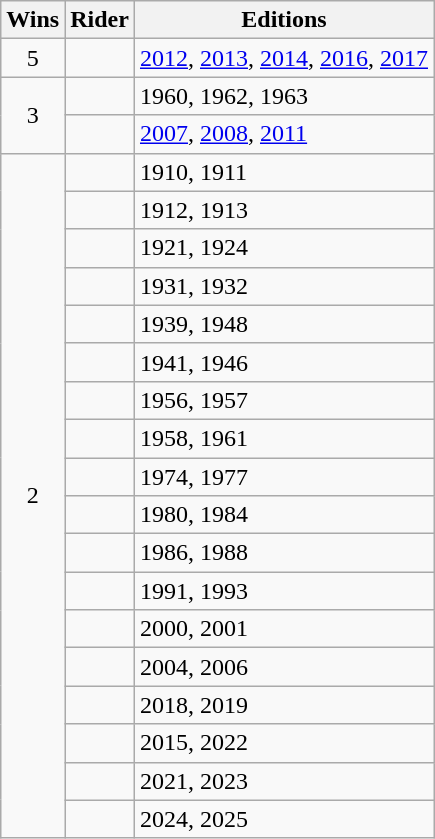<table class="wikitable">
<tr>
<th>Wins</th>
<th>Rider</th>
<th>Editions</th>
</tr>
<tr>
<td align=center>5</td>
<td></td>
<td><a href='#'>2012</a>, <a href='#'>2013</a>, <a href='#'>2014</a>, <a href='#'>2016</a>, <a href='#'>2017</a></td>
</tr>
<tr>
<td align=center rowspan= 2>3</td>
<td></td>
<td>1960, 1962, 1963</td>
</tr>
<tr>
<td><em></em></td>
<td><a href='#'>2007</a>, <a href='#'>2008</a>, <a href='#'>2011</a></td>
</tr>
<tr>
<td align=center rowspan=18>2</td>
<td></td>
<td>1910, 1911</td>
</tr>
<tr>
<td></td>
<td>1912, 1913</td>
</tr>
<tr>
<td></td>
<td>1921, 1924</td>
</tr>
<tr>
<td></td>
<td>1931, 1932</td>
</tr>
<tr>
<td></td>
<td>1939, 1948</td>
</tr>
<tr>
<td></td>
<td>1941, 1946</td>
</tr>
<tr>
<td></td>
<td>1956, 1957</td>
</tr>
<tr>
<td></td>
<td>1958, 1961</td>
</tr>
<tr>
<td></td>
<td>1974, 1977</td>
</tr>
<tr>
<td></td>
<td>1980, 1984</td>
</tr>
<tr>
<td></td>
<td>1986, 1988</td>
</tr>
<tr>
<td></td>
<td>1991, 1993</td>
</tr>
<tr>
<td></td>
<td>2000, 2001</td>
</tr>
<tr>
<td></td>
<td>2004, 2006</td>
</tr>
<tr>
<td><em></em></td>
<td>2018, 2019</td>
</tr>
<tr>
<td><em></em></td>
<td>2015, 2022</td>
</tr>
<tr>
<td><em></em></td>
<td>2021, 2023</td>
</tr>
<tr>
<td><em></em></td>
<td>2024, 2025</td>
</tr>
</table>
